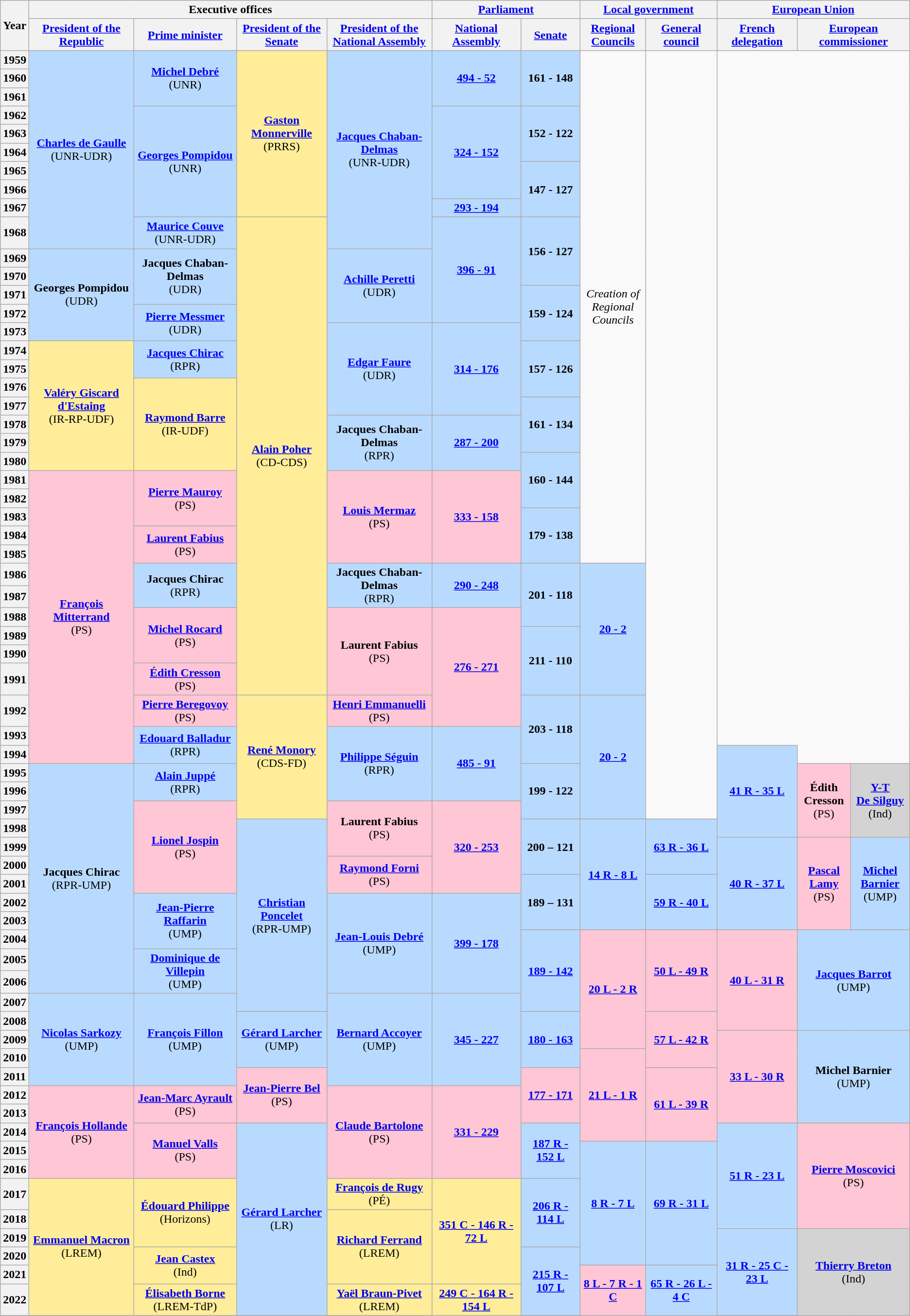<table class="wikitable sortable sticky-header-multi" style="text-align:center">
<tr>
<th rowspan=2 class=unsortable>Year</th>
<th colspan=4>Executive offices</th>
<th colspan=2><a href='#'>Parliament</a></th>
<th colspan=2><a href='#'>Local government</a></th>
<th colspan=3><a href='#'>European Union</a></th>
</tr>
<tr>
<th class=unsortable><a href='#'>President of the<br> Republic</a></th>
<th class=unsortable><a href='#'>Prime minister</a></th>
<th class=unsortable><a href='#'>President of the<br> Senate</a></th>
<th class=unsortable><a href='#'>President of the<br> National Assembly</a></th>
<th class=unsortable><a href='#'>National<br>Assembly</a></th>
<th class=unsortable><a href='#'>Senate</a></th>
<th class=unsortable><a href='#'>Regional<br>Councils</a></th>
<th class=unsortable><a href='#'>General council</a></th>
<th class=unsortable><a href='#'>French delegation</a></th>
<th colspan=2 class=unsortable><a href='#'>European commissioner</a></th>
</tr>
<tr>
<th>1959</th>
<td rowspan=10 style="background:#b9daff"><strong><a href='#'>Charles de Gaulle</a></strong> <br>(UNR-UDR)</td>
<td rowspan=3 style="background:#b9daff"><strong><a href='#'>Michel Debré</a></strong> <br>(UNR)</td>
<td rowspan=9 style="background:#ffed99"><strong><a href='#'>Gaston Monnerville</a></strong> <br>(PRRS)</td>
<td rowspan=10 style="background:#b9daff"><strong><a href='#'>Jacques Chaban-Delmas</a></strong> <br>(UNR-UDR)</td>
<td rowspan=3 style="background:#b9daff"><strong><a href='#'>494 - 52</a></strong></td>
<td rowspan=3 style="background:#b9daff"><strong>161 - 148</strong></td>
<td rowspan=27><em>Creation of <br> Regional <br> Councils</em></td>
<td rowspan=39></td>
</tr>
<tr>
<th>1960</th>
</tr>
<tr>
<th>1961</th>
</tr>
<tr>
<th>1962</th>
<td rowspan=6 style="background:#b9daff"><strong><a href='#'>Georges Pompidou</a></strong> <br>(UNR)</td>
<td rowspan=5 style="background:#b9daff"><strong><a href='#'>324 - 152</a></strong></td>
<td rowspan=3 style="background:#b9daff"><strong>152 - 122</strong></td>
</tr>
<tr>
<th>1963</th>
</tr>
<tr>
<th>1964</th>
</tr>
<tr>
<th>1965</th>
<td rowspan=3 style="background:#b9daff"><strong>147 - 127</strong></td>
</tr>
<tr>
<th>1966</th>
</tr>
<tr>
<th>1967</th>
<td rowspan=1 style="background:#b9daff"><strong><a href='#'>293 - 194</a></strong></td>
</tr>
<tr>
<th>1968</th>
<td rowspan=1 style="background:#b9daff"><strong><a href='#'>Maurice Couve</a></strong> <br>(UNR-UDR)</td>
<td rowspan=24 style="background:#ffed99"><strong><a href='#'>Alain Poher</a></strong> <br>(CD-CDS)</td>
<td rowspan=5 style="background:#b9daff"><strong><a href='#'>396 - 91</a></strong></td>
<td rowspan=3 style="background:#b9daff"><strong>156 - 127</strong></td>
</tr>
<tr>
<th>1969</th>
<td rowspan=5 style="background:#b9daff"><strong>Georges Pompidou</strong> <br>(UDR)</td>
<td rowspan=3 style="background:#b9daff"><strong>Jacques Chaban-Delmas</strong> <br>(UDR)</td>
<td rowspan=4 style="background:#b9daff"><strong><a href='#'>Achille Peretti</a></strong> <br>(UDR)</td>
</tr>
<tr>
<th>1970</th>
</tr>
<tr>
<th>1971</th>
<td rowspan=3 style="background:#b9daff"><strong>159 - 124</strong></td>
</tr>
<tr>
<th>1972</th>
<td rowspan=2 style="background:#b9daff"><strong><a href='#'>Pierre Messmer</a></strong> <br>(UDR)</td>
</tr>
<tr>
<th>1973</th>
<td rowspan=5 style="background:#b9daff"><strong><a href='#'>Edgar Faure</a></strong> <br>(UDR)</td>
<td rowspan=5 style="background:#b9daff"><strong><a href='#'>314 - 176</a></strong></td>
</tr>
<tr>
<th>1974</th>
<td rowspan=7 style="background:#ffed99"><strong><a href='#'>Valéry Giscard d'Estaing</a></strong> <br>(IR-RP-UDF)</td>
<td rowspan=2 style="background:#b9daff"><strong><a href='#'>Jacques Chirac</a></strong> <br>(RPR)</td>
<td rowspan=3 style="background:#b9daff"><strong>157 - 126</strong></td>
</tr>
<tr>
<th>1975</th>
</tr>
<tr>
<th>1976</th>
<td rowspan=5 style="background:#ffed99"><strong><a href='#'>Raymond Barre</a></strong> <br>(IR-UDF)</td>
</tr>
<tr>
<th>1977</th>
<td rowspan=3 style="background:#b9daff"><strong>161 - 134</strong></td>
</tr>
<tr>
<th>1978</th>
<td rowspan=3 style="background:#b9daff"><strong>Jacques Chaban-Delmas</strong> <br>(RPR)</td>
<td rowspan=3 style="background:#b9daff"><strong><a href='#'>287 - 200</a></strong></td>
</tr>
<tr>
<th>1979</th>
</tr>
<tr>
<th>1980</th>
<td rowspan=3 style="background:#b9daff"><strong>160 - 144</strong></td>
</tr>
<tr>
<th>1981</th>
<td rowspan=14 style="background:#ffc6d5"><strong><a href='#'>François Mitterrand</a></strong> <br>(PS)</td>
<td rowspan=3 style="background:#ffc6d5"><strong><a href='#'>Pierre Mauroy</a></strong> <br>(PS)</td>
<td rowspan=5 style="background:#ffc6d5"><strong><a href='#'>Louis Mermaz</a></strong> <br>(PS)</td>
<td rowspan=5 style="background:#ffc6d5"><strong><a href='#'>333 - 158</a></strong></td>
</tr>
<tr>
<th>1982</th>
</tr>
<tr>
<th>1983</th>
<td rowspan=3 style="background:#b9daff"><strong>179 - 138</strong></td>
</tr>
<tr>
<th>1984</th>
<td rowspan=2 style="background:#ffc6d5"><strong><a href='#'>Laurent Fabius</a></strong> <br>(PS)</td>
</tr>
<tr>
<th>1985</th>
</tr>
<tr>
<th>1986</th>
<td rowspan=2 style="background:#b9daff"><strong>Jacques Chirac</strong> <br>(RPR)</td>
<td rowspan=2 style="background:#b9daff"><strong>Jacques Chaban-Delmas</strong> <br>(RPR)</td>
<td rowspan=2 style="background:#b9daff"><strong><a href='#'>290 - 248</a></strong></td>
<td rowspan=3 style="background:#b9daff"><strong>201 - 118</strong></td>
<td rowspan=6 style="background:#b9daff"><strong><a href='#'>20 - 2</a></strong></td>
</tr>
<tr>
<th>1987</th>
</tr>
<tr>
<th>1988</th>
<td rowspan=3 style="background:#ffc6d5"><strong><a href='#'>Michel Rocard</a></strong> <br>(PS)</td>
<td rowspan=4 style="background:#ffc6d5"><strong>Laurent Fabius</strong> <br>(PS)</td>
<td rowspan=5 style="background:#ffc6d5"><strong><a href='#'>276 - 271</a></strong></td>
</tr>
<tr>
<th>1989</th>
<td rowspan=3 style="background:#b9daff"><strong>211 - 110</strong></td>
</tr>
<tr>
<th>1990</th>
</tr>
<tr>
<th>1991</th>
<td rowspan=1 style="background:#ffc6d5"><strong><a href='#'>Édith Cresson</a></strong> <br>(PS)</td>
</tr>
<tr>
<th>1992</th>
<td rowspan=1 style="background:#ffc6d5"><strong><a href='#'>Pierre Beregovoy</a></strong> <br>(PS)</td>
<td rowspan=6 style="background:#ffed99"><strong><a href='#'>René Monory</a></strong>  <br>(CDS-FD)</td>
<td rowspan=1 style="background:#ffc6d5"><strong><a href='#'>Henri Emmanuelli</a></strong> <br>(PS)</td>
<td rowspan=3 style="background:#b9daff"><strong>203 - 118</strong></td>
<td rowspan=6 style="background:#b9daff"><strong><a href='#'>20 - 2</a></strong></td>
</tr>
<tr>
<th>1993</th>
<td rowspan=2 style="background:#b9daff"><strong><a href='#'>Edouard Balladur</a></strong> <br>(RPR)</td>
<td rowspan=4 style="background:#b9daff"><strong><a href='#'>Philippe Séguin</a></strong> <br>(RPR)</td>
<td rowspan=4 style="background:#b9daff"><strong><a href='#'>485 - 91</a></strong></td>
</tr>
<tr>
<th>1994</th>
<td rowspan=5 style="background:#b9daff"><strong><a href='#'>41 R - 35 L</a></strong></td>
</tr>
<tr>
<th>1995</th>
<td rowspan=12 style="background:#b9daff"><strong>Jacques Chirac</strong> <br>(RPR-UMP)</td>
<td rowspan=2 style="background:#b9daff"><strong><a href='#'>Alain Juppé</a></strong> <br>(RPR)</td>
<td rowspan=3 style="background:#b9daff"><strong>199 - 122</strong></td>
<td rowspan=4 style="background:#ffc6d5"><strong>Édith<br>Cresson</strong> <br>(PS)</td>
<td rowspan=4 style="background:lightgray"><strong><a href='#'>Y-T<br>De Silguy</a></strong> <br>(Ind)</td>
</tr>
<tr>
<th>1996</th>
</tr>
<tr>
<th>1997</th>
<td rowspan=5 style="background:#ffc6d5"><strong><a href='#'>Lionel Jospin</a></strong> <br>(PS)</td>
<td rowspan=3 style="background:#ffc6d5"><strong>Laurent Fabius</strong> <br>(PS)</td>
<td rowspan=5 style="background:#ffc6d5"><strong><a href='#'>320 - 253</a></strong></td>
</tr>
<tr>
<th>1998</th>
<td rowspan=10 style="background:#b9daff"><strong><a href='#'>Christian Poncelet</a></strong> <br>(RPR-UMP)</td>
<td rowspan=3 style="background:#b9daff"><strong>200 – 121</strong></td>
<td rowspan=6 style="background:#b9daff"><strong><a href='#'>14 R - 8 L</a></strong></td>
<td rowspan=3 style="background:#b9daff"><strong><a href='#'>63 R - 36 L</a></strong></td>
</tr>
<tr>
<th>1999</th>
<td rowspan=5 style="background:#b9daff"><strong><a href='#'>40 R - 37 L</a></strong></td>
<td rowspan=5 style="background:#ffc6d5"><strong><a href='#'>Pascal<br>Lamy</a></strong> <br>(PS)</td>
<td rowspan=5 style="background:#b9daff"><strong><a href='#'>Michel<br>Barnier</a></strong> <br>(UMP)</td>
</tr>
<tr>
<th>2000</th>
<td rowspan=2 style="background:#ffc6d5"><strong><a href='#'>Raymond Forni</a></strong> <br>(PS)</td>
</tr>
<tr>
<th>2001</th>
<td rowspan=3 style="background:#b9daff"><strong>189 – 131</strong></td>
<td rowspan=3 style="background:#b9daff"><strong><a href='#'>59 R - 40 L</a></strong></td>
</tr>
<tr>
<th>2002</th>
<td rowspan=3 style="background:#b9daff"><strong><a href='#'>Jean-Pierre Raffarin</a></strong> <br>(UMP)</td>
<td rowspan=5 style="background:#b9daff"><strong><a href='#'>Jean-Louis Debré</a></strong> <br>(UMP)</td>
<td rowspan=5 style="background:#b9daff"><strong><a href='#'>399 - 178</a></strong></td>
</tr>
<tr>
<th>2003</th>
</tr>
<tr>
<th>2004</th>
<td rowspan=4 style="background:#b9daff"><strong><a href='#'>189 - 142</a></strong></td>
<td rowspan=6 style="background:#ffc6d5"><strong><a href='#'>20 L - 2 R</a></strong></td>
<td rowspan=4 style="background:#ffc6d5"><strong><a href='#'>50 L - 49 R</a></strong></td>
<td rowspan=5 style="background:#ffc6d5"><strong><a href='#'>40 L - 31 R</a></strong></td>
<td colspan=2 rowspan=5 style="background:#b9daff"><strong><a href='#'>Jacques Barrot</a></strong> <br>(UMP)</td>
</tr>
<tr>
<th>2005</th>
<td rowspan=2 style="background:#b9daff"><strong><a href='#'>Dominique de Villepin</a></strong> <br>(UMP)</td>
</tr>
<tr>
<th>2006</th>
</tr>
<tr>
<th>2007</th>
<td rowspan=5 style="background:#b9daff"><strong><a href='#'>Nicolas Sarkozy</a></strong> <br> (UMP)</td>
<td rowspan=5 style="background:#b9daff"><strong><a href='#'>François Fillon</a></strong> <br> (UMP)</td>
<td rowspan=5 style="background:#b9daff"><strong><a href='#'>Bernard Accoyer</a></strong> <br> (UMP)</td>
<td rowspan=5 style="background:#b9daff"><strong><a href='#'>345 - 227</a></strong></td>
</tr>
<tr>
<th>2008</th>
<td rowspan=3 style="background:#b9daff"><strong><a href='#'>Gérard Larcher</a></strong> <br> (UMP)</td>
<td rowspan=3 style="background:#b9daff"><strong><a href='#'>180 - 163</a></strong></td>
<td rowspan=3 style="background:#ffc6d5"><strong><a href='#'>57 L - 42 R</a></strong></td>
</tr>
<tr>
<th>2009</th>
<td rowspan=5 style="background:#ffc6d5"><strong><a href='#'>33 L - 30 R</a></strong></td>
<td colspan=2 rowspan=5 style="background:#b9daff"><strong>Michel Barnier</strong> <br> (UMP)</td>
</tr>
<tr>
<th>2010</th>
<td rowspan=5 style="background:#ffc6d5"><strong><a href='#'>21 L - 1 R</a></strong></td>
</tr>
<tr>
<th>2011</th>
<td rowspan=3 style="background:#ffc6d5"><strong><a href='#'>Jean-Pierre Bel</a></strong><br> (PS)</td>
<td rowspan=3 style="background:#ffc6d5"><strong><a href='#'>177 - 171</a></strong></td>
<td rowspan=4 style="background:#ffc6d5"><strong><a href='#'>61 L - 39 R</a></strong></td>
</tr>
<tr>
<th>2012</th>
<td rowspan=5 style="background:#ffc6d5"><strong><a href='#'>François Hollande</a></strong><br> (PS)</td>
<td rowspan=2 style="background:#ffc6d5"><strong><a href='#'>Jean-Marc Ayrault</a></strong><br> (PS)</td>
<td rowspan=5 style="background:#ffc6d5"><strong><a href='#'>Claude Bartolone</a></strong><br> (PS)</td>
<td rowspan=5 style="background:#ffc6d5"><strong><a href='#'>331 - 229</a></strong></td>
</tr>
<tr>
<th>2013</th>
</tr>
<tr>
<th>2014</th>
<td rowspan=3 style="background:#ffc6d5"><strong><a href='#'>Manuel Valls</a></strong><br> (PS)</td>
<td rowspan=9 style="background:#b9daff"><strong><a href='#'>Gérard Larcher</a></strong> <br> (LR)</td>
<td rowspan=3 style="background:#b9daff"><strong><a href='#'>187 R - 152 L</a></strong></td>
<td rowspan=5 style="background:#b9daff"><strong><a href='#'>51 R - 23 L</a></strong></td>
<td colspan=2 rowspan=5 style="background:#ffc6d5"><strong><a href='#'>Pierre Moscovici</a></strong> <br> (PS)</td>
</tr>
<tr>
<th>2015</th>
<td rowspan=6 style="background:#b9daff"><strong><a href='#'>8 R - 7 L</a></strong></td>
<td rowspan=6 style="background:#b9daff"><strong><a href='#'>69 R - 31 L</a></strong></td>
</tr>
<tr>
<th>2016</th>
</tr>
<tr>
<th>2017</th>
<td rowspan=6 style="background:#ffed99"><strong><a href='#'>Emmanuel Macron</a></strong><br> (LREM)</td>
<td rowspan=3 style="background:#ffed99"><strong><a href='#'>Édouard Philippe</a></strong><br> (Horizons)</td>
<td rowspan=1 style="background:#ffed99"><strong><a href='#'>François de Rugy</a></strong><br> (PÉ)</td>
<td rowspan=5 style="background:#ffed99"><strong><a href='#'>351 C - 146 R - 72 L</a></strong></td>
<td rowspan=3 style="background:#b9daff"><strong><a href='#'>206 R - 114 L</a></strong></td>
</tr>
<tr>
<th>2018</th>
<td rowspan=4 style="background:#ffed99"><strong><a href='#'>Richard Ferrand</a></strong><br> (LREM)</td>
</tr>
<tr>
<th>2019</th>
<td rowspan=4 style="background:#b9daff"><strong><a href='#'>31 R - 25 C - 23 L</a></strong></td>
<td colspan=2 rowspan=5 style="background:lightgray"><strong><a href='#'>Thierry Breton</a></strong> <br> (Ind)</td>
</tr>
<tr>
<th>2020</th>
<td rowspan=2 style="background:#ffed99"><strong><a href='#'>Jean Castex</a></strong><br> (Ind)</td>
<td rowspan=3 style="background:#b9daff"><strong><a href='#'>215 R - 107 L</a></strong></td>
</tr>
<tr>
<th>2021</th>
<td rowspan=6 style="background:#ffc6d5"><strong><a href='#'>8 L - 7 R - 1 C</a></strong></td>
<td rowspan=6 style="background:#b9daff"><strong><a href='#'>65 R - 26 L - 4 C</a></strong></td>
</tr>
<tr>
<th>2022</th>
<td rowspan=1 style="background:#ffed99"><strong><a href='#'>Élisabeth Borne</a></strong><br> (LREM-TdP)</td>
<td rowspan=1 style="background:#ffed99"><strong><a href='#'>Yaël Braun-Pivet</a></strong><br> (LREM)</td>
<td rowspan=5 style="background:#ffed99"><strong><a href='#'>249 C - 164 R - 154 L</a></strong></td>
</tr>
<tr>
</tr>
</table>
